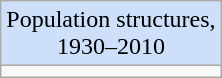<table class="wikitable sortable floatright" style="text-align:left; border:0px solid #444;">
<tr style="background-color:#CEDFF9; text-align:center">
<td colspan=4>Population structures,<br> 1930–2010</td>
</tr>
<tr>
<td colspan=4 align=center></td>
</tr>
<tr style="background:#eee;">
</tr>
</table>
